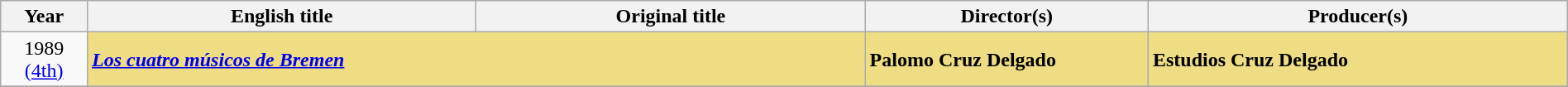<table class="wikitable sortable" width="100%" cellpadding="5">
<tr>
<th width="50">Year</th>
<th width="250">English title</th>
<th width="250">Original title</th>
<th width="180">Director(s)</th>
<th width="270">Producer(s)</th>
</tr>
<tr>
<td rowspan="1" style="text-align:center;">1989<br><a href='#'>(4th)</a></td>
<td colspan="2" style="background:#eedd82;"><strong><em><a href='#'>Los cuatro músicos de Bremen</a></em></strong></td>
<td style="background:#eedd82;"><strong>Palomo Cruz Delgado</strong></td>
<td style="background:#eedd82;"><strong>Estudios Cruz Delgado</strong></td>
</tr>
<tr>
</tr>
</table>
